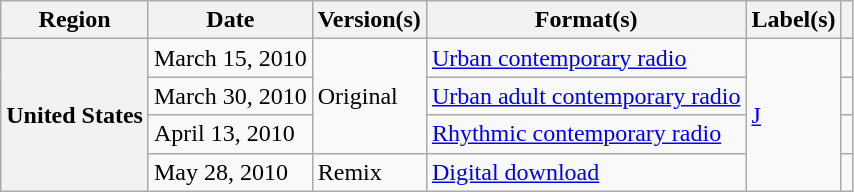<table class="wikitable plainrowheaders">
<tr>
<th scope="col">Region</th>
<th scope="col">Date</th>
<th scope="col">Version(s)</th>
<th scope="col">Format(s)</th>
<th scope="col">Label(s)</th>
<th scope="col"></th>
</tr>
<tr>
<th scope="row" rowspan="4">United States</th>
<td>March 15, 2010</td>
<td rowspan="3">Original</td>
<td><a href='#'>Urban contemporary radio</a></td>
<td rowspan="4"><a href='#'>J</a></td>
<td></td>
</tr>
<tr>
<td>March 30, 2010</td>
<td><a href='#'>Urban adult contemporary radio</a></td>
<td></td>
</tr>
<tr>
<td>April 13, 2010</td>
<td><a href='#'>Rhythmic contemporary radio</a></td>
<td></td>
</tr>
<tr>
<td>May 28, 2010</td>
<td>Remix</td>
<td><a href='#'>Digital download</a></td>
<td></td>
</tr>
</table>
